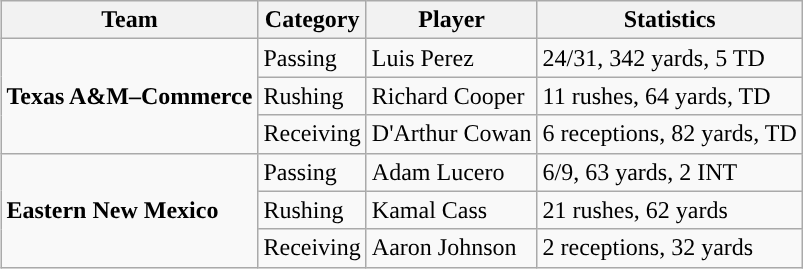<table class="wikitable" style="float: right;">
<tr>
<th>Team</th>
<th>Category</th>
<th>Player</th>
<th>Statistics</th>
</tr>
<tr>
<td rowspan=3><strong>Texas A&M–Commerce</strong></td>
<td>Passing</td>
<td>Luis Perez</td>
<td>24/31, 342 yards, 5 TD</td>
</tr>
<tr>
<td>Rushing</td>
<td>Richard Cooper</td>
<td>11 rushes, 64 yards, TD</td>
</tr>
<tr>
<td>Receiving</td>
<td>D'Arthur Cowan</td>
<td>6 receptions, 82 yards, TD</td>
</tr>
<tr>
<td rowspan=3><strong>Eastern New Mexico</strong></td>
<td>Passing</td>
<td>Adam Lucero</td>
<td>6/9, 63 yards, 2 INT</td>
</tr>
<tr>
<td>Rushing</td>
<td>Kamal Cass</td>
<td>21 rushes, 62 yards</td>
</tr>
<tr>
<td>Receiving</td>
<td>Aaron Johnson</td>
<td>2 receptions, 32 yards</td>
</tr>
</table>
